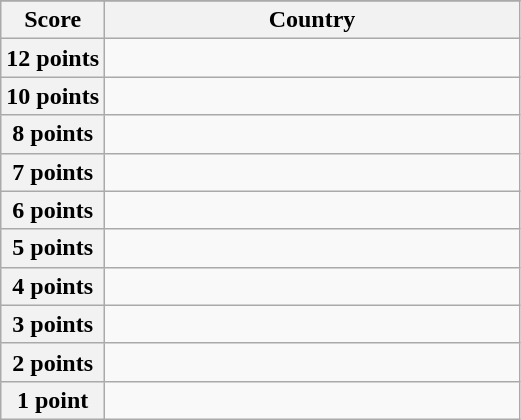<table class="wikitable">
<tr>
</tr>
<tr>
<th scope="col" width="20%">Score</th>
<th scope="col">Country</th>
</tr>
<tr>
<th scope="row">12 points</th>
<td></td>
</tr>
<tr>
<th scope="row">10 points</th>
<td></td>
</tr>
<tr>
<th scope="row">8 points</th>
<td></td>
</tr>
<tr>
<th scope="row">7 points</th>
<td></td>
</tr>
<tr>
<th scope="row">6 points</th>
<td></td>
</tr>
<tr>
<th scope="row">5 points</th>
<td></td>
</tr>
<tr>
<th scope="row">4 points</th>
<td></td>
</tr>
<tr>
<th scope="row">3 points</th>
<td></td>
</tr>
<tr>
<th scope="row">2 points</th>
<td></td>
</tr>
<tr>
<th scope="row">1 point</th>
<td></td>
</tr>
</table>
